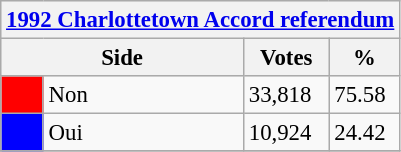<table class="wikitable" style="font-size: 95%; clear:both">
<tr style="background-color:#E9E9E9">
<th colspan=4><a href='#'>1992 Charlottetown Accord referendum</a></th>
</tr>
<tr style="background-color:#E9E9E9">
<th colspan=2 style="width: 130px">Side</th>
<th style="width: 50px">Votes</th>
<th style="width: 40px">%</th>
</tr>
<tr>
<td bgcolor="red"></td>
<td>Non</td>
<td>33,818</td>
<td>75.58</td>
</tr>
<tr>
<td bgcolor="blue"></td>
<td>Oui</td>
<td>10,924</td>
<td>24.42</td>
</tr>
<tr>
</tr>
</table>
